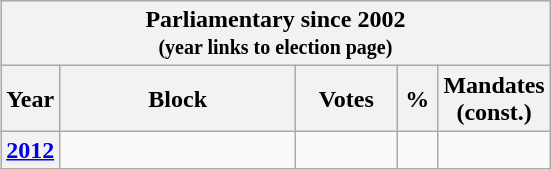<table class="wikitable" style="float:right">
<tr style="background-color:#C9C9C9">
<th colspan="9"><strong>Parliamentary since 2002<br><small>(year links to election page)</small></strong></th>
</tr>
<tr>
<th style="width: 20px">Year</th>
<th style="width: 150px">Block</th>
<th style="width: 60px">Votes</th>
<th style="width: 20px">%</th>
<th style="width: 20px">Mandates (const.)</th>
</tr>
<tr>
<th><a href='#'>2012</a></th>
<td></td>
<td></td>
<td></td>
<td></td>
</tr>
</table>
